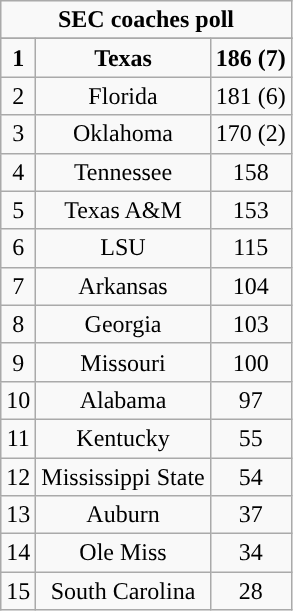<table class="wikitable" style="display: inline-table;">
<tr>
<td align="center" Colspan="3"><strong>SEC coaches poll</strong></td>
</tr>
<tr align="center">
</tr>
<tr align="center">
<td><strong>1</strong></td>
<td><strong>Texas</strong></td>
<td><strong>186 (7)</strong></td>
</tr>
<tr align="center">
<td>2</td>
<td>Florida</td>
<td>181 (6)</td>
</tr>
<tr align="center">
<td>3</td>
<td>Oklahoma</td>
<td>170 (2)</td>
</tr>
<tr align="center">
<td>4</td>
<td>Tennessee</td>
<td>158</td>
</tr>
<tr align="center">
<td>5</td>
<td>Texas A&M</td>
<td>153</td>
</tr>
<tr align="center">
<td>6</td>
<td>LSU</td>
<td>115</td>
</tr>
<tr align="center">
<td>7</td>
<td>Arkansas</td>
<td>104</td>
</tr>
<tr align="center">
<td>8</td>
<td>Georgia</td>
<td>103</td>
</tr>
<tr align="center">
<td>9</td>
<td>Missouri</td>
<td>100</td>
</tr>
<tr align="center">
<td>10</td>
<td>Alabama</td>
<td>97</td>
</tr>
<tr align="center">
<td>11</td>
<td>Kentucky</td>
<td>55</td>
</tr>
<tr align="center">
<td>12</td>
<td>Mississippi State</td>
<td>54</td>
</tr>
<tr align="center">
<td>13</td>
<td>Auburn</td>
<td>37</td>
</tr>
<tr align="center">
<td>14</td>
<td>Ole Miss</td>
<td>34</td>
</tr>
<tr align="center">
<td>15</td>
<td>South Carolina</td>
<td>28</td>
</tr>
</table>
